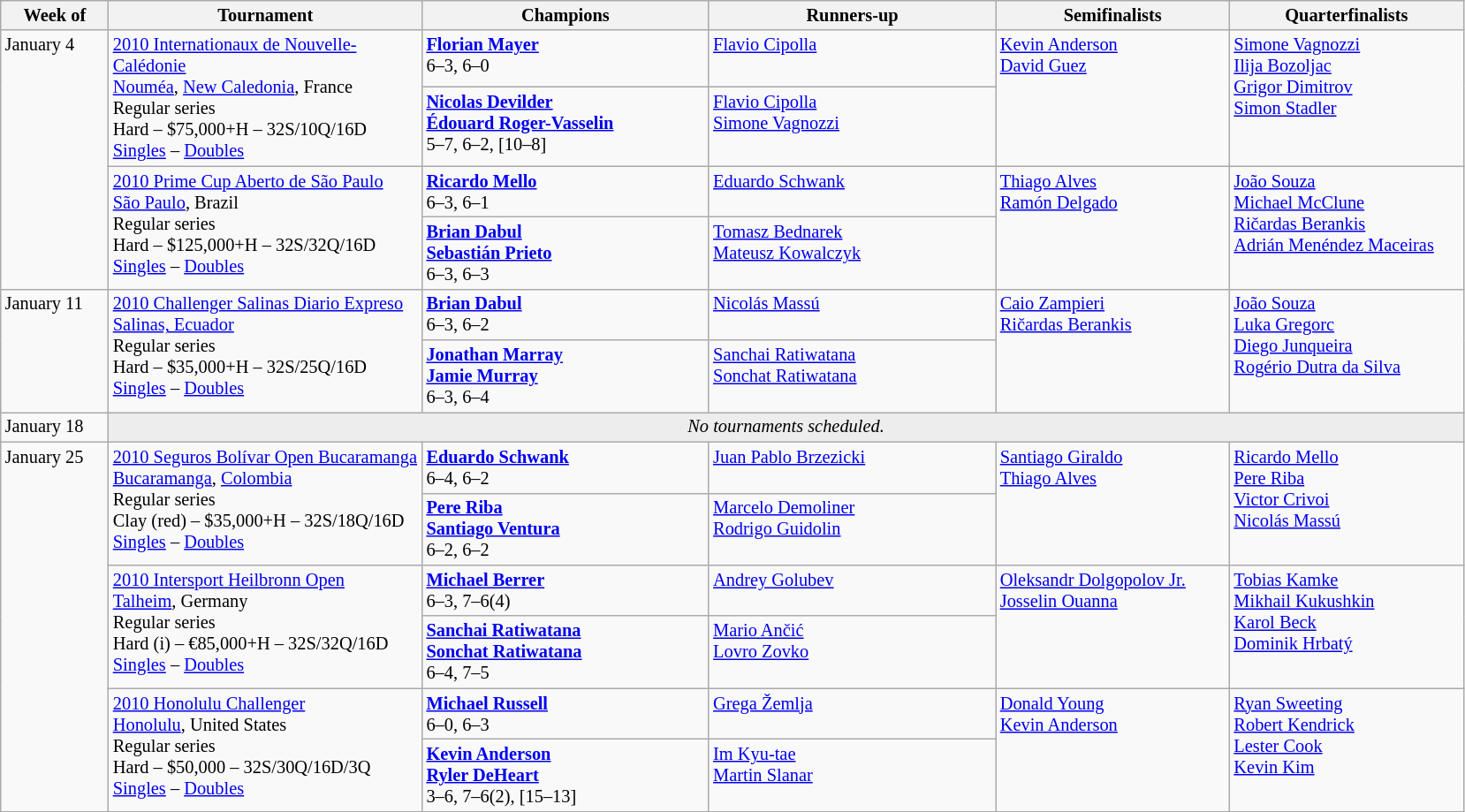<table class=wikitable style=font-size:85%>
<tr>
<th width=75>Week of</th>
<th width=230>Tournament</th>
<th width=210>Champions</th>
<th width=210>Runners-up</th>
<th width=170>Semifinalists</th>
<th width=170>Quarterfinalists</th>
</tr>
<tr style="vertical-align:top;">
<td rowspan=4>January 4</td>
<td rowspan=2><a href='#'>2010 Internationaux de Nouvelle-Calédonie</a><br> <a href='#'>Nouméa</a>, <a href='#'>New Caledonia</a>, France<br>Regular series<br>Hard – $75,000+H – 32S/10Q/16D<br><a href='#'>Singles</a> – <a href='#'>Doubles</a></td>
<td colspan=1> <strong><a href='#'>Florian Mayer</a></strong><br>6–3, 6–0</td>
<td> <a href='#'>Flavio Cipolla</a></td>
<td rowspan=2> <a href='#'>Kevin Anderson</a><br> <a href='#'>David Guez</a></td>
<td rowspan=2> <a href='#'>Simone Vagnozzi</a><br> <a href='#'>Ilija Bozoljac</a><br> <a href='#'>Grigor Dimitrov</a><br> <a href='#'>Simon Stadler</a></td>
</tr>
<tr style="vertical-align:top;">
<td> <strong><a href='#'>Nicolas Devilder</a></strong><br> <strong><a href='#'>Édouard Roger-Vasselin</a></strong><br>5–7, 6–2, [10–8]</td>
<td> <a href='#'>Flavio Cipolla</a><br> <a href='#'>Simone Vagnozzi</a></td>
</tr>
<tr style="vertical-align:top;">
<td rowspan=2><a href='#'>2010 Prime Cup Aberto de São Paulo</a><br> <a href='#'>São Paulo</a>, Brazil<br>Regular series<br>Hard – $125,000+H – 32S/32Q/16D<br><a href='#'>Singles</a> – <a href='#'>Doubles</a></td>
<td colspan=1> <strong><a href='#'>Ricardo Mello</a></strong><br>6–3, 6–1</td>
<td> <a href='#'>Eduardo Schwank</a></td>
<td rowspan=2> <a href='#'>Thiago Alves</a><br> <a href='#'>Ramón Delgado</a></td>
<td rowspan=2> <a href='#'>João Souza</a><br> <a href='#'>Michael McClune</a><br> <a href='#'>Ričardas Berankis</a><br> <a href='#'>Adrián Menéndez Maceiras</a></td>
</tr>
<tr style="vertical-align:top;">
<td> <strong><a href='#'>Brian Dabul</a></strong><br> <strong><a href='#'>Sebastián Prieto</a></strong><br>6–3, 6–3</td>
<td> <a href='#'>Tomasz Bednarek</a><br> <a href='#'>Mateusz Kowalczyk</a></td>
</tr>
<tr style="vertical-align:top;">
<td rowspan=2>January 11</td>
<td rowspan=2><a href='#'>2010 Challenger Salinas Diario Expreso</a><br> <a href='#'>Salinas, Ecuador</a><br>Regular series<br>Hard – $35,000+H – 32S/25Q/16D<br><a href='#'>Singles</a> – <a href='#'>Doubles</a></td>
<td> <strong><a href='#'>Brian Dabul</a></strong><br>6–3, 6–2</td>
<td> <a href='#'>Nicolás Massú</a></td>
<td rowspan=2> <a href='#'>Caio Zampieri</a><br> <a href='#'>Ričardas Berankis</a></td>
<td rowspan=2> <a href='#'>João Souza</a><br> <a href='#'>Luka Gregorc</a><br> <a href='#'>Diego Junqueira</a><br> <a href='#'>Rogério Dutra da Silva</a></td>
</tr>
<tr style="vertical-align:top;">
<td> <strong><a href='#'>Jonathan Marray</a></strong><br> <strong><a href='#'>Jamie Murray</a></strong><br>6–3, 6–4</td>
<td> <a href='#'>Sanchai Ratiwatana</a><br> <a href='#'>Sonchat Ratiwatana</a></td>
</tr>
<tr style="vertical-align:top;">
<td rowspan=1>January 18</td>
<td colspan=5 style="background-color:#ededed; text-align: center;"><em>No tournaments scheduled.</em></td>
</tr>
<tr style="vertical-align:top;">
<td rowspan=6>January 25</td>
<td rowspan=2><a href='#'>2010 Seguros Bolívar Open Bucaramanga</a><br> <a href='#'>Bucaramanga</a>, <a href='#'>Colombia</a><br>Regular series<br>Clay (red) – $35,000+H – 32S/18Q/16D<br><a href='#'>Singles</a> – <a href='#'>Doubles</a></td>
<td> <strong><a href='#'>Eduardo Schwank</a></strong><br>6–4, 6–2</td>
<td> <a href='#'>Juan Pablo Brzezicki</a></td>
<td rowspan=2> <a href='#'>Santiago Giraldo</a><br> <a href='#'>Thiago Alves</a></td>
<td rowspan=2> <a href='#'>Ricardo Mello</a><br> <a href='#'>Pere Riba</a><br> <a href='#'>Victor Crivoi</a><br> <a href='#'>Nicolás Massú</a></td>
</tr>
<tr style="vertical-align:top;">
<td> <strong><a href='#'>Pere Riba</a></strong><br> <strong><a href='#'>Santiago Ventura</a></strong><br>6–2, 6–2</td>
<td> <a href='#'>Marcelo Demoliner</a><br> <a href='#'>Rodrigo Guidolin</a></td>
</tr>
<tr style="vertical-align:top;">
<td rowspan=2><a href='#'>2010 Intersport Heilbronn Open</a><br> <a href='#'>Talheim</a>, Germany<br>Regular series<br>Hard (i) – €85,000+H – 32S/32Q/16D<br><a href='#'>Singles</a> – <a href='#'>Doubles</a></td>
<td> <strong><a href='#'>Michael Berrer</a></strong><br>6–3, 7–6(4)</td>
<td> <a href='#'>Andrey Golubev</a></td>
<td rowspan=2> <a href='#'>Oleksandr Dolgopolov Jr.</a><br> <a href='#'>Josselin Ouanna</a></td>
<td rowspan=2> <a href='#'>Tobias Kamke</a><br> <a href='#'>Mikhail Kukushkin</a><br> <a href='#'>Karol Beck</a><br> <a href='#'>Dominik Hrbatý</a></td>
</tr>
<tr style="vertical-align:top;">
<td> <strong><a href='#'>Sanchai Ratiwatana</a></strong><br> <strong><a href='#'>Sonchat Ratiwatana</a></strong><br>6–4, 7–5</td>
<td> <a href='#'>Mario Ančić</a><br> <a href='#'>Lovro Zovko</a></td>
</tr>
<tr style="vertical-align:top;">
<td rowspan=2><a href='#'>2010 Honolulu Challenger</a><br> <a href='#'>Honolulu</a>, United States<br>Regular series<br>Hard – $50,000 – 32S/30Q/16D/3Q<br><a href='#'>Singles</a> – <a href='#'>Doubles</a></td>
<td> <strong><a href='#'>Michael Russell</a></strong><br>6–0, 6–3</td>
<td> <a href='#'>Grega Žemlja</a></td>
<td rowspan=2> <a href='#'>Donald Young</a><br> <a href='#'>Kevin Anderson</a></td>
<td rowspan=2> <a href='#'>Ryan Sweeting</a><br> <a href='#'>Robert Kendrick</a><br> <a href='#'>Lester Cook</a><br> <a href='#'>Kevin Kim</a></td>
</tr>
<tr style="vertical-align:top;">
<td> <strong><a href='#'>Kevin Anderson</a></strong><br> <strong><a href='#'>Ryler DeHeart</a></strong><br>3–6, 7–6(2), [15–13]</td>
<td> <a href='#'>Im Kyu-tae</a><br> <a href='#'>Martin Slanar</a></td>
</tr>
</table>
